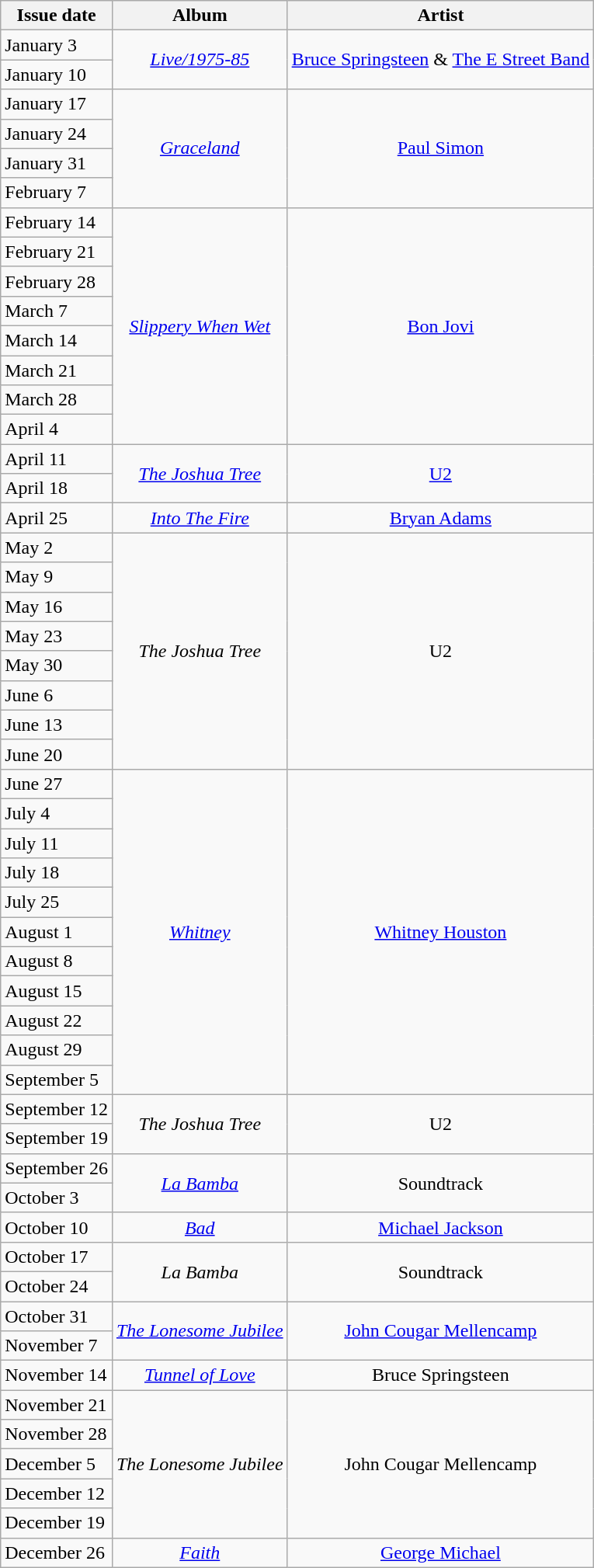<table class=wikitable>
<tr>
<th><strong>Issue date</strong></th>
<th><strong>Album</strong></th>
<th><strong>Artist</strong></th>
</tr>
<tr>
<td>January 3</td>
<td rowspan="2" align="center"><em><a href='#'>Live/1975-85</a></em></td>
<td rowspan="2" align="center"><a href='#'>Bruce Springsteen</a> & <a href='#'>The E Street Band</a></td>
</tr>
<tr>
<td>January 10</td>
</tr>
<tr>
<td>January 17</td>
<td rowspan="4" align="center"><em><a href='#'>Graceland</a></em></td>
<td rowspan="4" align="center"><a href='#'>Paul Simon</a></td>
</tr>
<tr>
<td>January 24</td>
</tr>
<tr>
<td>January 31</td>
</tr>
<tr>
<td>February 7</td>
</tr>
<tr>
<td>February 14</td>
<td rowspan="8" align="center"><em><a href='#'>Slippery When Wet</a></em></td>
<td rowspan="8" align="center"><a href='#'>Bon Jovi</a></td>
</tr>
<tr>
<td>February 21</td>
</tr>
<tr>
<td>February 28</td>
</tr>
<tr>
<td>March 7</td>
</tr>
<tr>
<td>March 14</td>
</tr>
<tr>
<td>March 21</td>
</tr>
<tr>
<td>March 28</td>
</tr>
<tr>
<td>April 4</td>
</tr>
<tr>
<td>April 11</td>
<td rowspan="2" align="center"><em><a href='#'>The Joshua Tree</a></em></td>
<td rowspan="2" align="center"><a href='#'>U2</a></td>
</tr>
<tr>
<td>April 18</td>
</tr>
<tr>
<td>April 25</td>
<td align="center"><em><a href='#'>Into The Fire</a></em></td>
<td align="center"><a href='#'>Bryan Adams</a></td>
</tr>
<tr>
<td>May 2</td>
<td rowspan="8" align="center"><em>The Joshua Tree</em></td>
<td rowspan="8" align="center">U2</td>
</tr>
<tr>
<td>May 9</td>
</tr>
<tr>
<td>May 16</td>
</tr>
<tr>
<td>May 23</td>
</tr>
<tr>
<td>May 30</td>
</tr>
<tr>
<td>June 6</td>
</tr>
<tr>
<td>June 13</td>
</tr>
<tr>
<td>June 20</td>
</tr>
<tr>
<td>June 27</td>
<td rowspan="11" align="center"><em><a href='#'>Whitney</a></em></td>
<td rowspan="11" align="center"><a href='#'>Whitney Houston</a></td>
</tr>
<tr>
<td>July 4</td>
</tr>
<tr>
<td>July 11</td>
</tr>
<tr>
<td>July 18</td>
</tr>
<tr>
<td>July 25</td>
</tr>
<tr>
<td>August 1</td>
</tr>
<tr>
<td>August 8</td>
</tr>
<tr>
<td>August 15</td>
</tr>
<tr>
<td>August 22</td>
</tr>
<tr>
<td>August 29</td>
</tr>
<tr>
<td>September 5</td>
</tr>
<tr>
<td>September 12</td>
<td rowspan="2" align="center"><em>The Joshua Tree</em></td>
<td rowspan="2" align="center">U2</td>
</tr>
<tr>
<td>September 19</td>
</tr>
<tr>
<td>September 26</td>
<td rowspan="2" align="center"><em><a href='#'>La Bamba</a></em></td>
<td rowspan="2" align="center">Soundtrack</td>
</tr>
<tr>
<td>October 3</td>
</tr>
<tr>
<td>October 10</td>
<td align="center"><em><a href='#'>Bad</a></em></td>
<td align="center"><a href='#'>Michael Jackson</a></td>
</tr>
<tr>
<td>October 17</td>
<td rowspan="2" align="center"><em>La Bamba</em></td>
<td rowspan="2" align="center">Soundtrack</td>
</tr>
<tr>
<td>October 24</td>
</tr>
<tr>
<td>October 31</td>
<td rowspan="2" align="center"><em><a href='#'>The Lonesome Jubilee</a></em></td>
<td rowspan="2" align="center"><a href='#'>John Cougar Mellencamp</a></td>
</tr>
<tr>
<td>November 7</td>
</tr>
<tr>
<td>November 14</td>
<td align="center"><em><a href='#'>Tunnel of Love</a></em></td>
<td align="center">Bruce Springsteen</td>
</tr>
<tr>
<td>November 21</td>
<td rowspan="5" align="center"><em>The Lonesome Jubilee</em></td>
<td rowspan="5" align="center">John Cougar Mellencamp</td>
</tr>
<tr>
<td>November 28</td>
</tr>
<tr>
<td>December 5</td>
</tr>
<tr>
<td>December 12</td>
</tr>
<tr>
<td>December 19</td>
</tr>
<tr>
<td>December 26</td>
<td align="center"><em><a href='#'>Faith</a></em></td>
<td align="center"><a href='#'>George Michael</a></td>
</tr>
</table>
